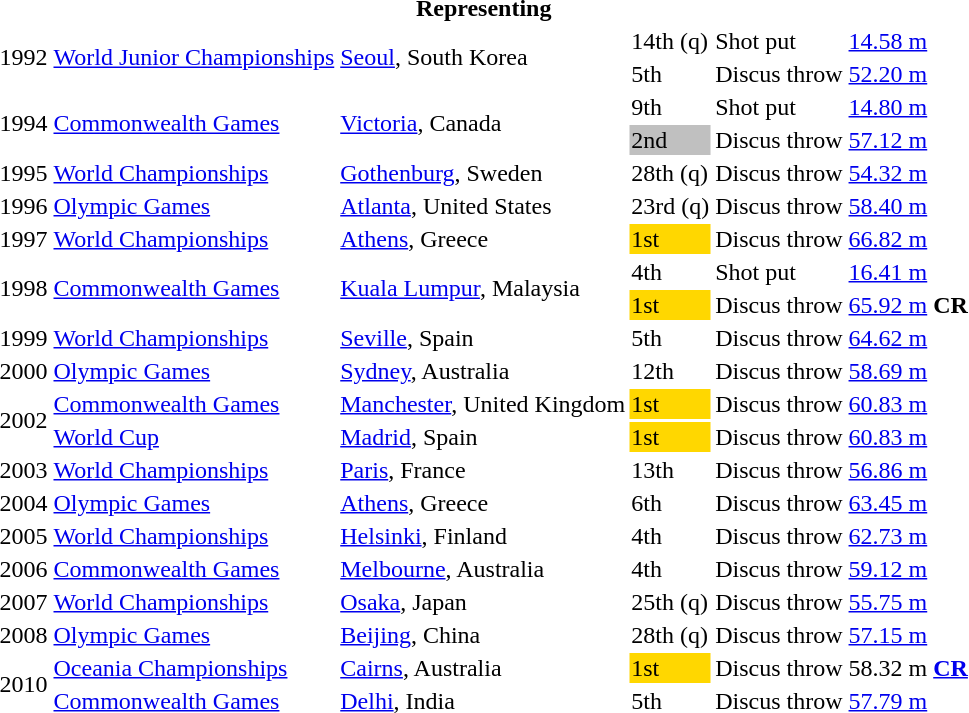<table>
<tr>
<th colspan="6">Representing </th>
</tr>
<tr>
<td rowspan=2>1992</td>
<td rowspan=2><a href='#'>World Junior Championships</a></td>
<td rowspan=2><a href='#'>Seoul</a>, South Korea</td>
<td>14th (q)</td>
<td>Shot put</td>
<td><a href='#'>14.58 m</a></td>
</tr>
<tr>
<td>5th</td>
<td>Discus throw</td>
<td><a href='#'>52.20 m</a></td>
</tr>
<tr>
<td rowspan=2>1994</td>
<td rowspan=2><a href='#'>Commonwealth Games</a></td>
<td rowspan=2><a href='#'>Victoria</a>, Canada</td>
<td>9th</td>
<td>Shot put</td>
<td><a href='#'>14.80 m</a></td>
</tr>
<tr>
<td style="background:silver;">2nd</td>
<td>Discus throw</td>
<td><a href='#'>57.12 m</a></td>
</tr>
<tr>
<td>1995</td>
<td><a href='#'>World Championships</a></td>
<td><a href='#'>Gothenburg</a>, Sweden</td>
<td>28th (q)</td>
<td>Discus throw</td>
<td><a href='#'>54.32 m</a></td>
</tr>
<tr>
<td>1996</td>
<td><a href='#'>Olympic Games</a></td>
<td><a href='#'>Atlanta</a>, United States</td>
<td>23rd (q)</td>
<td>Discus throw</td>
<td><a href='#'>58.40 m</a></td>
</tr>
<tr>
<td>1997</td>
<td><a href='#'>World Championships</a></td>
<td><a href='#'>Athens</a>, Greece</td>
<td bgcolor=gold>1st</td>
<td>Discus throw</td>
<td><a href='#'>66.82 m</a></td>
</tr>
<tr>
<td rowspan=2>1998</td>
<td rowspan=2><a href='#'>Commonwealth Games</a></td>
<td rowspan=2><a href='#'>Kuala Lumpur</a>, Malaysia</td>
<td>4th</td>
<td>Shot put</td>
<td><a href='#'>16.41 m</a></td>
</tr>
<tr>
<td bgcolor=gold>1st</td>
<td>Discus throw</td>
<td><a href='#'>65.92 m</a> <strong>CR</strong></td>
</tr>
<tr>
<td>1999</td>
<td><a href='#'>World Championships</a></td>
<td><a href='#'>Seville</a>, Spain</td>
<td>5th</td>
<td>Discus throw</td>
<td><a href='#'>64.62 m</a></td>
</tr>
<tr>
<td>2000</td>
<td><a href='#'>Olympic Games</a></td>
<td><a href='#'>Sydney</a>, Australia</td>
<td>12th</td>
<td>Discus throw</td>
<td><a href='#'>58.69 m</a></td>
</tr>
<tr>
<td rowspan=2>2002</td>
<td><a href='#'>Commonwealth Games</a></td>
<td><a href='#'>Manchester</a>, United Kingdom</td>
<td bgcolor=gold>1st</td>
<td>Discus throw</td>
<td><a href='#'>60.83 m</a></td>
</tr>
<tr>
<td><a href='#'>World Cup</a></td>
<td><a href='#'>Madrid</a>, Spain</td>
<td bgcolor=gold>1st</td>
<td>Discus throw</td>
<td><a href='#'>60.83 m</a></td>
</tr>
<tr>
<td>2003</td>
<td><a href='#'>World Championships</a></td>
<td><a href='#'>Paris</a>, France</td>
<td>13th</td>
<td>Discus throw</td>
<td><a href='#'>56.86 m</a></td>
</tr>
<tr>
<td>2004</td>
<td><a href='#'>Olympic Games</a></td>
<td><a href='#'>Athens</a>, Greece</td>
<td>6th</td>
<td>Discus throw</td>
<td><a href='#'>63.45 m</a></td>
</tr>
<tr>
<td>2005</td>
<td><a href='#'>World Championships</a></td>
<td><a href='#'>Helsinki</a>, Finland</td>
<td>4th</td>
<td>Discus throw</td>
<td><a href='#'>62.73 m</a></td>
</tr>
<tr>
<td>2006</td>
<td><a href='#'>Commonwealth Games</a></td>
<td><a href='#'>Melbourne</a>, Australia</td>
<td>4th</td>
<td>Discus throw</td>
<td><a href='#'>59.12 m</a></td>
</tr>
<tr>
<td>2007</td>
<td><a href='#'>World Championships</a></td>
<td><a href='#'>Osaka</a>, Japan</td>
<td>25th (q)</td>
<td>Discus throw</td>
<td><a href='#'>55.75 m</a></td>
</tr>
<tr>
<td>2008</td>
<td><a href='#'>Olympic Games</a></td>
<td><a href='#'>Beijing</a>, China</td>
<td>28th (q)</td>
<td>Discus throw</td>
<td><a href='#'>57.15 m</a></td>
</tr>
<tr>
<td rowspan=2>2010</td>
<td><a href='#'>Oceania Championships</a></td>
<td><a href='#'>Cairns</a>, Australia</td>
<td bgcolor=gold>1st</td>
<td>Discus throw</td>
<td>58.32 m <strong><a href='#'>CR</a></strong></td>
</tr>
<tr>
<td><a href='#'>Commonwealth Games</a></td>
<td><a href='#'>Delhi</a>, India</td>
<td>5th</td>
<td>Discus throw</td>
<td><a href='#'>57.79 m</a></td>
</tr>
</table>
